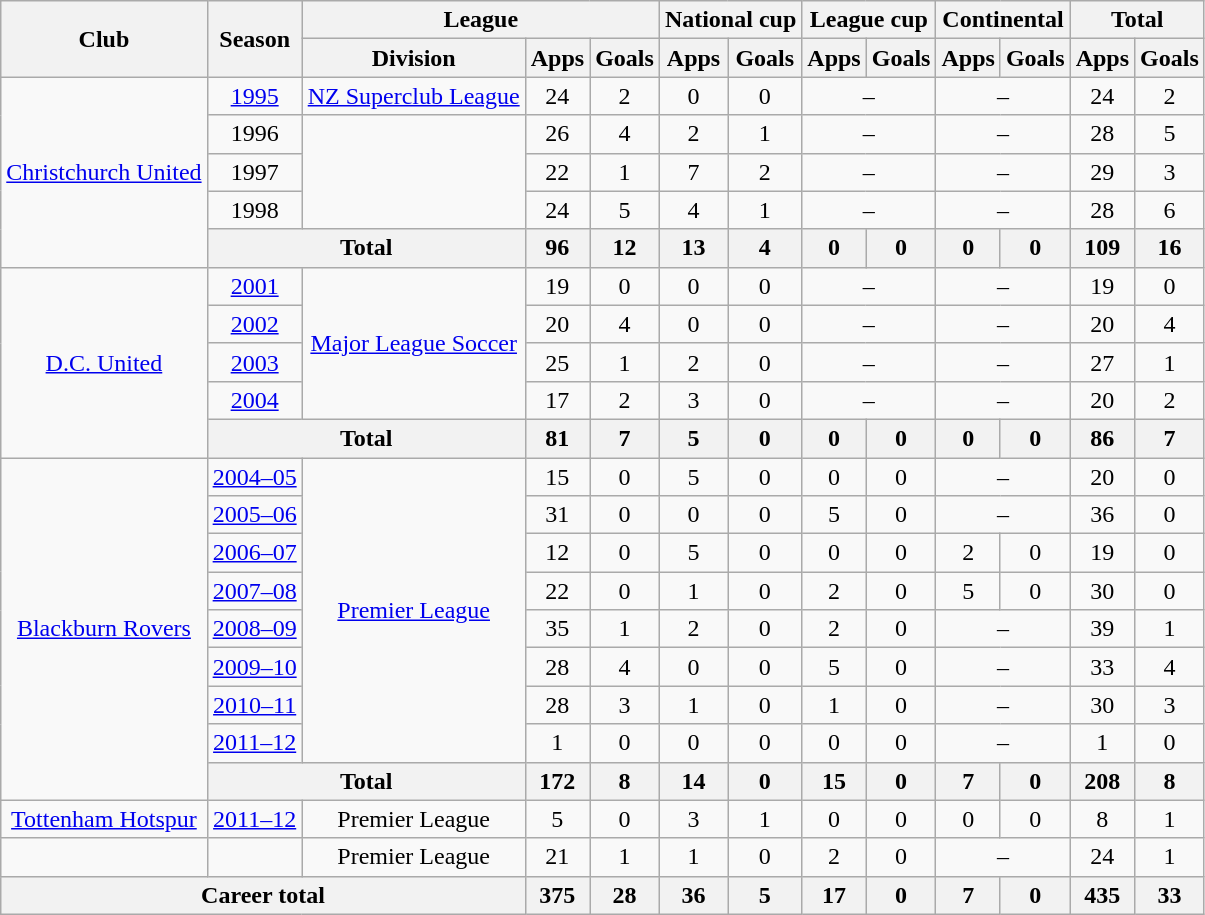<table class="wikitable" style="text-align:center">
<tr>
<th rowspan="2">Club</th>
<th rowspan="2">Season</th>
<th colspan="3">League</th>
<th colspan="2">National cup</th>
<th colspan="2">League cup</th>
<th colspan="2">Continental</th>
<th colspan="2">Total</th>
</tr>
<tr>
<th>Division</th>
<th>Apps</th>
<th>Goals</th>
<th>Apps</th>
<th>Goals</th>
<th>Apps</th>
<th>Goals</th>
<th>Apps</th>
<th>Goals</th>
<th>Apps</th>
<th>Goals</th>
</tr>
<tr>
<td rowspan="5"><a href='#'>Christchurch United</a></td>
<td><a href='#'>1995</a></td>
<td><a href='#'>NZ Superclub League</a></td>
<td>24</td>
<td>2</td>
<td>0</td>
<td>0</td>
<td colspan="2">–</td>
<td colspan="2">–</td>
<td>24</td>
<td>2</td>
</tr>
<tr>
<td>1996</td>
<td rowspan=3></td>
<td>26</td>
<td>4</td>
<td>2</td>
<td>1</td>
<td colspan="2">–</td>
<td colspan="2">–</td>
<td>28</td>
<td>5</td>
</tr>
<tr>
<td>1997</td>
<td>22</td>
<td>1</td>
<td>7</td>
<td>2</td>
<td colspan="2">–</td>
<td colspan="2">–</td>
<td>29</td>
<td>3</td>
</tr>
<tr>
<td>1998</td>
<td>24</td>
<td>5</td>
<td>4</td>
<td>1</td>
<td colspan="2">–</td>
<td colspan="2">–</td>
<td>28</td>
<td>6</td>
</tr>
<tr>
<th colspan="2">Total</th>
<th>96</th>
<th>12</th>
<th>13</th>
<th>4</th>
<th>0</th>
<th>0</th>
<th>0</th>
<th>0</th>
<th>109</th>
<th>16</th>
</tr>
<tr>
<td rowspan="5"><a href='#'>D.C. United</a></td>
<td><a href='#'>2001</a></td>
<td rowspan=4><a href='#'>Major League Soccer</a></td>
<td>19</td>
<td>0</td>
<td>0</td>
<td>0</td>
<td colspan="2">–</td>
<td colspan="2">–</td>
<td>19</td>
<td>0</td>
</tr>
<tr>
<td><a href='#'>2002</a></td>
<td>20</td>
<td>4</td>
<td>0</td>
<td>0</td>
<td colspan="2">–</td>
<td colspan="2">–</td>
<td>20</td>
<td>4</td>
</tr>
<tr>
<td><a href='#'>2003</a></td>
<td>25</td>
<td>1</td>
<td>2</td>
<td>0</td>
<td colspan="2">–</td>
<td colspan="2">–</td>
<td>27</td>
<td>1</td>
</tr>
<tr>
<td><a href='#'>2004</a></td>
<td>17</td>
<td>2</td>
<td>3</td>
<td>0</td>
<td colspan="2">–</td>
<td colspan="2">–</td>
<td>20</td>
<td>2</td>
</tr>
<tr>
<th colspan="2">Total</th>
<th>81</th>
<th>7</th>
<th>5</th>
<th>0</th>
<th>0</th>
<th>0</th>
<th>0</th>
<th>0</th>
<th>86</th>
<th>7</th>
</tr>
<tr>
<td rowspan="9"><a href='#'>Blackburn Rovers</a></td>
<td><a href='#'>2004–05</a></td>
<td rowspan=8><a href='#'>Premier League</a></td>
<td>15</td>
<td>0</td>
<td>5</td>
<td>0</td>
<td>0</td>
<td>0</td>
<td colspan="2">–</td>
<td>20</td>
<td>0</td>
</tr>
<tr>
<td><a href='#'>2005–06</a></td>
<td>31</td>
<td>0</td>
<td>0</td>
<td>0</td>
<td>5</td>
<td>0</td>
<td colspan="2">–</td>
<td>36</td>
<td>0</td>
</tr>
<tr>
<td><a href='#'>2006–07</a></td>
<td>12</td>
<td>0</td>
<td>5</td>
<td>0</td>
<td>0</td>
<td>0</td>
<td>2</td>
<td>0</td>
<td>19</td>
<td>0</td>
</tr>
<tr>
<td><a href='#'>2007–08</a></td>
<td>22</td>
<td>0</td>
<td>1</td>
<td>0</td>
<td>2</td>
<td>0</td>
<td>5</td>
<td>0</td>
<td>30</td>
<td>0</td>
</tr>
<tr>
<td><a href='#'>2008–09</a></td>
<td>35</td>
<td>1</td>
<td>2</td>
<td>0</td>
<td>2</td>
<td>0</td>
<td colspan="2">–</td>
<td>39</td>
<td>1</td>
</tr>
<tr>
<td><a href='#'>2009–10</a></td>
<td>28</td>
<td>4</td>
<td>0</td>
<td>0</td>
<td>5</td>
<td>0</td>
<td colspan="2">–</td>
<td>33</td>
<td>4</td>
</tr>
<tr>
<td><a href='#'>2010–11</a></td>
<td>28</td>
<td>3</td>
<td>1</td>
<td>0</td>
<td>1</td>
<td>0</td>
<td colspan="2">–</td>
<td>30</td>
<td>3</td>
</tr>
<tr>
<td><a href='#'>2011–12</a></td>
<td>1</td>
<td>0</td>
<td>0</td>
<td>0</td>
<td>0</td>
<td>0</td>
<td colspan="2">–</td>
<td>1</td>
<td>0</td>
</tr>
<tr>
<th colspan="2">Total</th>
<th>172</th>
<th>8</th>
<th>14</th>
<th>0</th>
<th>15</th>
<th>0</th>
<th>7</th>
<th>0</th>
<th>208</th>
<th>8</th>
</tr>
<tr>
<td><a href='#'>Tottenham Hotspur</a></td>
<td><a href='#'>2011–12</a></td>
<td>Premier League</td>
<td>5</td>
<td>0</td>
<td>3</td>
<td>1</td>
<td>0</td>
<td>0</td>
<td>0</td>
<td>0</td>
<td>8</td>
<td>1</td>
</tr>
<tr>
<td></td>
<td></td>
<td>Premier League</td>
<td>21</td>
<td>1</td>
<td>1</td>
<td>0</td>
<td>2</td>
<td>0</td>
<td colspan="2">–</td>
<td>24</td>
<td>1</td>
</tr>
<tr>
<th colspan="3">Career total</th>
<th>375</th>
<th>28</th>
<th>36</th>
<th>5</th>
<th>17</th>
<th>0</th>
<th>7</th>
<th>0</th>
<th>435</th>
<th>33</th>
</tr>
</table>
